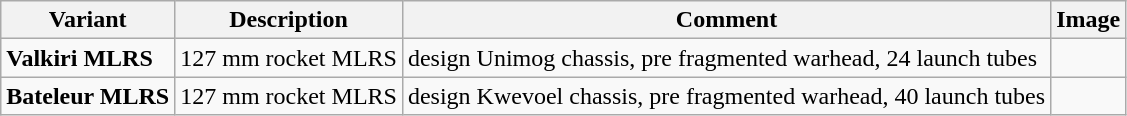<table class="wikitable sortable">
<tr>
<th>Variant</th>
<th>Description</th>
<th>Comment</th>
<th>Image</th>
</tr>
<tr>
<td><strong>Valkiri MLRS</strong></td>
<td>127 mm rocket MLRS</td>
<td> design Unimog chassis, pre fragmented warhead, 24 launch tubes</td>
<td></td>
</tr>
<tr>
<td><strong>Bateleur MLRS</strong></td>
<td>127 mm rocket MLRS</td>
<td> design  Kwevoel chassis, pre fragmented warhead, 40 launch tubes</td>
<td></td>
</tr>
</table>
